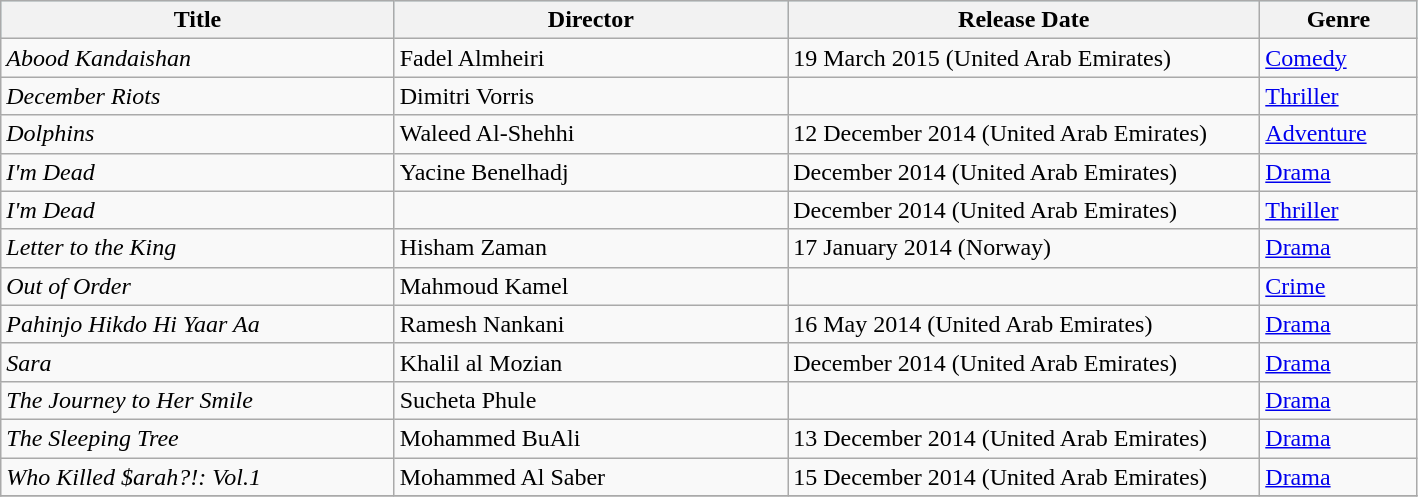<table class="wikitable">
<tr style="background:#b0e0e6; text-align:center;">
<th style="width:25%;">Title</th>
<th style="width:25%;">Director</th>
<th style="width:30%;">Release Date</th>
<th style="width:10%;">Genre</th>
</tr>
<tr>
<td><em>Abood Kandaishan</em></td>
<td>Fadel Almheiri</td>
<td>19 March 2015 (United Arab Emirates)</td>
<td><a href='#'>Comedy</a></td>
</tr>
<tr>
<td><em>December Riots</em></td>
<td>Dimitri Vorris</td>
<td></td>
<td><a href='#'>Thriller</a></td>
</tr>
<tr>
<td><em>Dolphins</em></td>
<td>Waleed Al-Shehhi</td>
<td>12 December 2014 (United Arab Emirates)</td>
<td><a href='#'>Adventure</a></td>
</tr>
<tr>
<td><em>I'm Dead</em></td>
<td>Yacine Benelhadj</td>
<td>December 2014 (United Arab Emirates)</td>
<td><a href='#'>Drama</a></td>
</tr>
<tr>
<td><em>I'm Dead</em></td>
<td></td>
<td>December 2014 (United Arab Emirates)</td>
<td><a href='#'>Thriller</a></td>
</tr>
<tr>
<td><em>Letter to the King</em></td>
<td>Hisham Zaman</td>
<td>17 January 2014 (Norway)</td>
<td><a href='#'>Drama</a></td>
</tr>
<tr>
<td><em>Out of Order</em></td>
<td>Mahmoud Kamel</td>
<td></td>
<td><a href='#'>Crime</a></td>
</tr>
<tr>
<td><em>Pahinjo Hikdo Hi Yaar Aa</em></td>
<td>Ramesh Nankani</td>
<td>16 May 2014 (United Arab Emirates)</td>
<td><a href='#'>Drama</a></td>
</tr>
<tr>
<td><em>Sara</em></td>
<td>Khalil al Mozian</td>
<td>December 2014 (United Arab Emirates)</td>
<td><a href='#'>Drama</a></td>
</tr>
<tr>
<td><em>The Journey to Her Smile</em></td>
<td>Sucheta Phule</td>
<td></td>
<td><a href='#'>Drama</a></td>
</tr>
<tr>
<td><em>The Sleeping Tree</em></td>
<td>Mohammed BuAli</td>
<td>13 December 2014 (United Arab Emirates)</td>
<td><a href='#'>Drama</a></td>
</tr>
<tr>
<td><em>Who Killed $arah?!: Vol.1</em></td>
<td>Mohammed Al Saber</td>
<td>15 December 2014 (United Arab Emirates)</td>
<td><a href='#'>Drama</a></td>
</tr>
<tr>
</tr>
</table>
